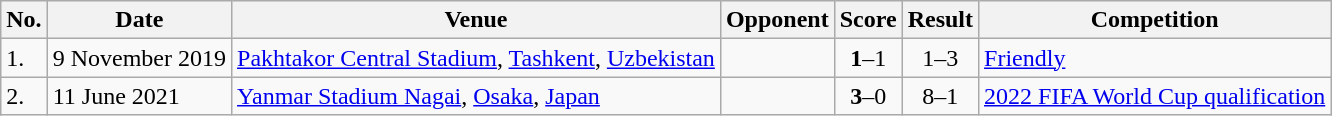<table class="wikitable">
<tr>
<th>No.</th>
<th>Date</th>
<th>Venue</th>
<th>Opponent</th>
<th>Score</th>
<th>Result</th>
<th>Competition</th>
</tr>
<tr>
<td>1.</td>
<td>9 November 2019</td>
<td><a href='#'>Pakhtakor Central Stadium</a>, <a href='#'>Tashkent</a>, <a href='#'>Uzbekistan</a></td>
<td></td>
<td align=center><strong>1</strong>–1</td>
<td align=center>1–3</td>
<td><a href='#'>Friendly</a></td>
</tr>
<tr>
<td>2.</td>
<td>11 June 2021</td>
<td><a href='#'>Yanmar Stadium Nagai</a>, <a href='#'>Osaka</a>, <a href='#'>Japan</a></td>
<td></td>
<td align=center><strong>3</strong>–0</td>
<td align=center>8–1</td>
<td><a href='#'>2022 FIFA World Cup qualification</a></td>
</tr>
</table>
